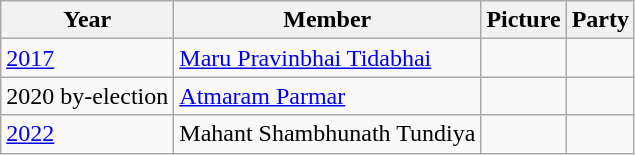<table class="wikitable sortable">
<tr>
<th>Year</th>
<th>Member</th>
<th>Picture</th>
<th colspan="2">Party</th>
</tr>
<tr>
<td><a href='#'>2017</a></td>
<td><a href='#'>Maru Pravinbhai Tidabhai</a></td>
<td></td>
<td></td>
</tr>
<tr>
<td>2020 by-election</td>
<td><a href='#'>Atmaram Parmar</a></td>
<td></td>
<td></td>
</tr>
<tr>
<td><a href='#'>2022</a></td>
<td>Mahant Shambhunath Tundiya</td>
<td></td>
</tr>
</table>
